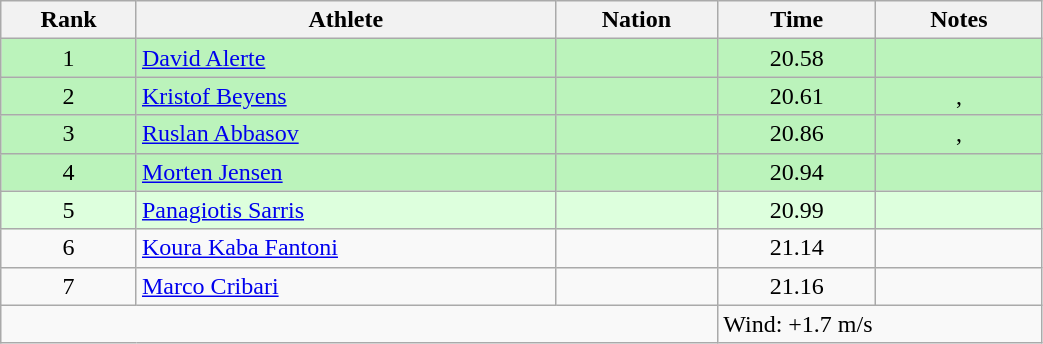<table class="wikitable sortable" style="text-align:center;width: 55%;">
<tr>
<th scope="col">Rank</th>
<th scope="col">Athlete</th>
<th scope="col">Nation</th>
<th scope="col">Time</th>
<th scope="col">Notes</th>
</tr>
<tr bgcolor=bbf3bb>
<td>1</td>
<td align=left><a href='#'>David Alerte</a></td>
<td align=left></td>
<td>20.58</td>
<td></td>
</tr>
<tr bgcolor=bbf3bb>
<td>2</td>
<td align=left><a href='#'>Kristof Beyens</a></td>
<td align=left></td>
<td>20.61</td>
<td>, </td>
</tr>
<tr bgcolor=bbf3bb>
<td>3</td>
<td align=left><a href='#'>Ruslan Abbasov</a></td>
<td align=left></td>
<td>20.86</td>
<td>, </td>
</tr>
<tr bgcolor=bbf3bb>
<td>4</td>
<td align=left><a href='#'>Morten Jensen</a></td>
<td align=left></td>
<td>20.94</td>
<td></td>
</tr>
<tr bgcolor=ddffdd>
<td>5</td>
<td align=left><a href='#'>Panagiotis Sarris</a></td>
<td align=left></td>
<td>20.99</td>
<td></td>
</tr>
<tr>
<td>6</td>
<td align=left><a href='#'>Koura Kaba Fantoni</a></td>
<td align=left></td>
<td>21.14</td>
<td></td>
</tr>
<tr>
<td>7</td>
<td align=left><a href='#'>Marco Cribari</a></td>
<td align=left></td>
<td>21.16</td>
<td></td>
</tr>
<tr class="sortbottom">
<td colspan="3"></td>
<td colspan="2" style="text-align:left;">Wind: +1.7 m/s</td>
</tr>
</table>
